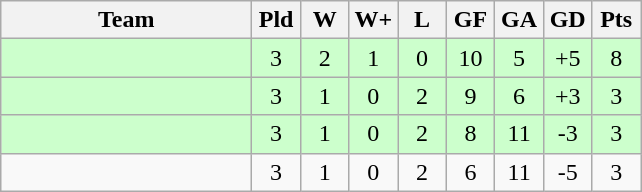<table class="wikitable" style="text-align:center;">
<tr>
<th width=160>Team</th>
<th width=25>Pld</th>
<th width=25>W</th>
<th width=25>W+</th>
<th width=25>L</th>
<th width=25>GF</th>
<th width=25>GA</th>
<th width=25>GD</th>
<th width=25>Pts</th>
</tr>
<tr style="background:#ccffcc;">
<td align=left></td>
<td>3</td>
<td>2</td>
<td>1</td>
<td>0</td>
<td>10</td>
<td>5</td>
<td>+5</td>
<td>8</td>
</tr>
<tr style="background:#ccffcc;">
<td align=left></td>
<td>3</td>
<td>1</td>
<td>0</td>
<td>2</td>
<td>9</td>
<td>6</td>
<td>+3</td>
<td>3</td>
</tr>
<tr style="background:#ccffcc;">
<td align=left></td>
<td>3</td>
<td>1</td>
<td>0</td>
<td>2</td>
<td>8</td>
<td>11</td>
<td>-3</td>
<td>3</td>
</tr>
<tr>
<td align=left></td>
<td>3</td>
<td>1</td>
<td>0</td>
<td>2</td>
<td>6</td>
<td>11</td>
<td>-5</td>
<td>3</td>
</tr>
</table>
